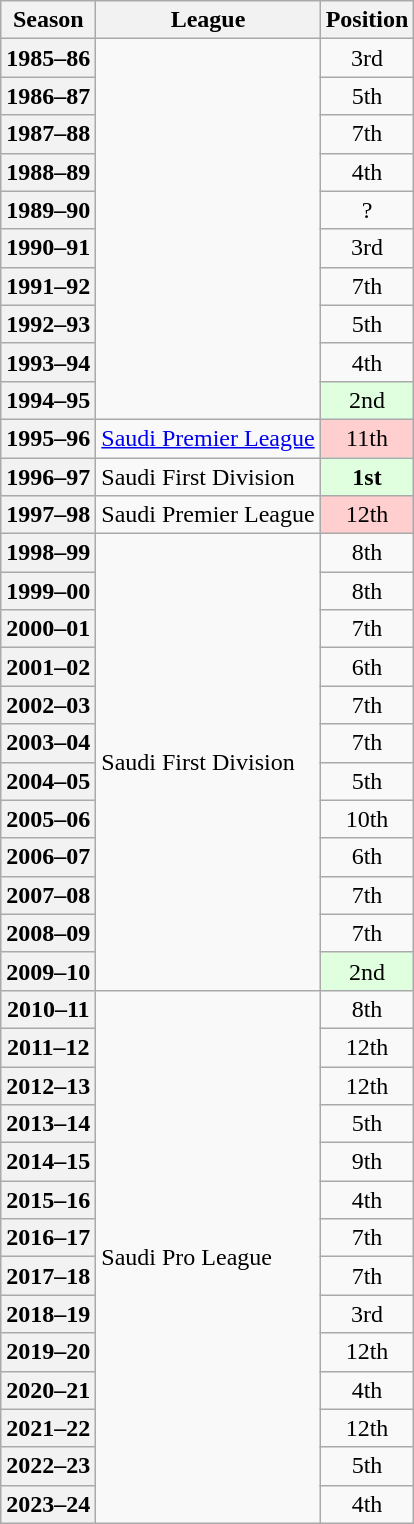<table class="wikitable">
<tr>
<th>Season</th>
<th>League</th>
<th>Position</th>
</tr>
<tr>
<th>1985–86</th>
<td rowspan=10></td>
<td align=center>3rd</td>
</tr>
<tr>
<th>1986–87</th>
<td align=center>5th</td>
</tr>
<tr>
<th>1987–88</th>
<td align=center>7th</td>
</tr>
<tr>
<th>1988–89</th>
<td align=center>4th</td>
</tr>
<tr>
<th>1989–90</th>
<td align=center>?</td>
</tr>
<tr>
<th>1990–91</th>
<td align=center>3rd</td>
</tr>
<tr>
<th>1991–92</th>
<td align=center>7th</td>
</tr>
<tr>
<th>1992–93</th>
<td align=center>5th</td>
</tr>
<tr>
<th>1993–94</th>
<td align=center>4th</td>
</tr>
<tr>
<th>1994–95</th>
<td align=center style="background:#dfffdf;">2nd</td>
</tr>
<tr>
<th>1995–96</th>
<td><a href='#'>Saudi Premier League</a></td>
<td align=center style="background:#FFCFCF">11th</td>
</tr>
<tr>
<th>1996–97</th>
<td>Saudi First Division</td>
<td align=center style="background:#dfffdf;"><strong>1st</strong></td>
</tr>
<tr>
<th>1997–98</th>
<td>Saudi Premier League</td>
<td align=center style="background:#FFCFCF">12th</td>
</tr>
<tr>
<th>1998–99</th>
<td rowspan=12>Saudi First Division</td>
<td align=center>8th</td>
</tr>
<tr>
<th>1999–00</th>
<td align=center>8th</td>
</tr>
<tr>
<th>2000–01</th>
<td align=center>7th</td>
</tr>
<tr>
<th>2001–02</th>
<td align=center>6th</td>
</tr>
<tr>
<th>2002–03</th>
<td align=center>7th</td>
</tr>
<tr>
<th>2003–04</th>
<td align=center>7th</td>
</tr>
<tr>
<th>2004–05</th>
<td align=center>5th</td>
</tr>
<tr>
<th>2005–06</th>
<td align=center>10th</td>
</tr>
<tr>
<th>2006–07</th>
<td align=center>6th</td>
</tr>
<tr>
<th>2007–08</th>
<td align=center>7th</td>
</tr>
<tr>
<th>2008–09</th>
<td align=center>7th</td>
</tr>
<tr>
<th>2009–10</th>
<td align=center style="background:#dfffdf;">2nd</td>
</tr>
<tr>
<th>2010–11</th>
<td rowspan=14>Saudi Pro League</td>
<td align=center>8th</td>
</tr>
<tr>
<th>2011–12</th>
<td align=center>12th</td>
</tr>
<tr>
<th>2012–13</th>
<td align=center>12th</td>
</tr>
<tr>
<th>2013–14</th>
<td align=center>5th</td>
</tr>
<tr>
<th>2014–15</th>
<td align=center>9th</td>
</tr>
<tr>
<th>2015–16</th>
<td align=center>4th</td>
</tr>
<tr>
<th>2016–17</th>
<td align=center>7th</td>
</tr>
<tr>
<th>2017–18</th>
<td align=center>7th</td>
</tr>
<tr>
<th>2018–19</th>
<td align=center>3rd</td>
</tr>
<tr>
<th>2019–20</th>
<td align=center>12th</td>
</tr>
<tr>
<th>2020–21</th>
<td align=center>4th</td>
</tr>
<tr>
<th>2021–22</th>
<td align=center>12th</td>
</tr>
<tr>
<th>2022–23</th>
<td align=center>5th</td>
</tr>
<tr>
<th>2023–24</th>
<td align=center>4th</td>
</tr>
</table>
